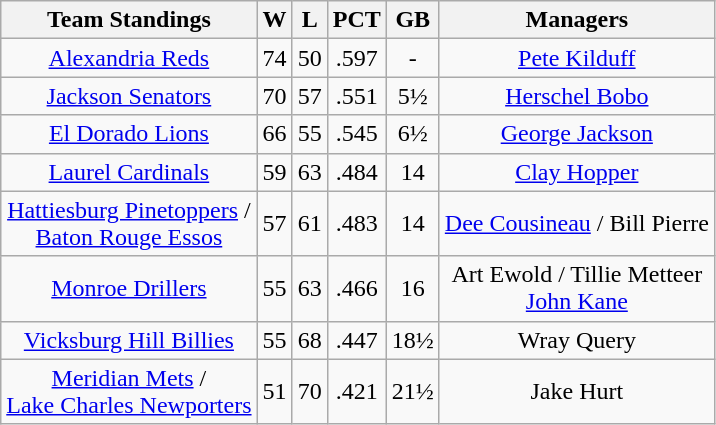<table class="wikitable" style="text-align:center">
<tr>
<th>Team Standings</th>
<th>W</th>
<th>L</th>
<th>PCT</th>
<th>GB</th>
<th>Managers</th>
</tr>
<tr>
<td><a href='#'>Alexandria Reds</a></td>
<td>74</td>
<td>50</td>
<td>.597</td>
<td>-</td>
<td><a href='#'>Pete Kilduff</a></td>
</tr>
<tr>
<td><a href='#'>Jackson Senators</a></td>
<td>70</td>
<td>57</td>
<td>.551</td>
<td>5½</td>
<td><a href='#'>Herschel Bobo</a></td>
</tr>
<tr>
<td><a href='#'>El Dorado Lions</a></td>
<td>66</td>
<td>55</td>
<td>.545</td>
<td>6½</td>
<td><a href='#'>George Jackson</a></td>
</tr>
<tr>
<td><a href='#'>Laurel Cardinals</a></td>
<td>59</td>
<td>63</td>
<td>.484</td>
<td>14</td>
<td><a href='#'>Clay Hopper</a></td>
</tr>
<tr>
<td><a href='#'>Hattiesburg Pinetoppers</a> /<br> <a href='#'>Baton Rouge Essos</a></td>
<td>57</td>
<td>61</td>
<td>.483</td>
<td>14</td>
<td><a href='#'>Dee Cousineau</a> / Bill Pierre</td>
</tr>
<tr>
<td><a href='#'>Monroe Drillers</a></td>
<td>55</td>
<td>63</td>
<td>.466</td>
<td>16</td>
<td>Art Ewold / Tillie Metteer <br> <a href='#'>John Kane</a></td>
</tr>
<tr>
<td><a href='#'>Vicksburg Hill Billies</a></td>
<td>55</td>
<td>68</td>
<td>.447</td>
<td>18½</td>
<td>Wray Query</td>
</tr>
<tr>
<td><a href='#'>Meridian Mets</a> /<br> <a href='#'>Lake Charles Newporters</a></td>
<td>51</td>
<td>70</td>
<td>.421</td>
<td>21½</td>
<td>Jake Hurt</td>
</tr>
</table>
